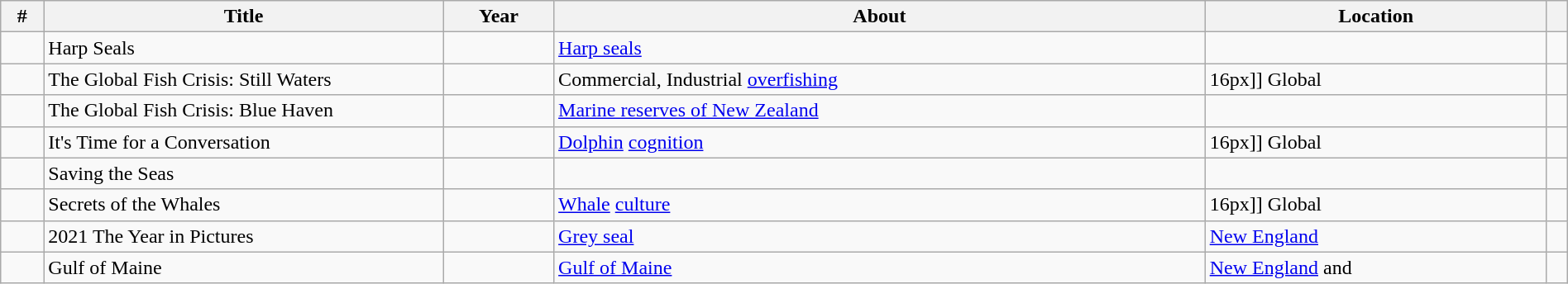<table class="wikitable" style="width:100%">
<tr>
<th scope="col">&num;</th>
<th scope="col" style="width:315px">Title</th>
<th scope="col">Year</th>
<th scope="col">About</th>
<th scope="col">Location</th>
<th scope="col"></th>
</tr>
<tr>
<td scope="row"></td>
<td>Harp Seals</td>
<td></td>
<td><a href='#'>Harp seals</a></td>
<td></td>
<td></td>
</tr>
<tr>
<td scope="row"></td>
<td>The Global Fish Crisis: Still Waters</td>
<td></td>
<td>Commercial, Industrial <a href='#'>overfishing</a></td>
<td [[File:>16px]] Global</td>
<td></td>
</tr>
<tr>
<td scope="row"></td>
<td>The Global Fish Crisis: Blue Haven</td>
<td></td>
<td><a href='#'>Marine reserves of New Zealand</a></td>
<td></td>
<td></td>
</tr>
<tr>
<td scope="row"></td>
<td>It's Time for a Conversation</td>
<td></td>
<td><a href='#'>Dolphin</a> <a href='#'>cognition</a></td>
<td [[File:>16px]] Global</td>
<td></td>
</tr>
<tr>
<td scope="row"></td>
<td>Saving the Seas</td>
<td></td>
<td></td>
<td></td>
<td></td>
</tr>
<tr>
<td scope="row"></td>
<td>Secrets of the Whales</td>
<td></td>
<td><a href='#'>Whale</a> <a href='#'>culture</a></td>
<td [[File:>16px]] Global</td>
<td></td>
</tr>
<tr>
<td scope="row"></td>
<td>2021 The Year in Pictures</td>
<td></td>
<td><a href='#'>Grey seal</a></td>
<td><a href='#'>New England</a></td>
<td></td>
</tr>
<tr>
<td scope="row"></td>
<td>Gulf of Maine</td>
<td></td>
<td><a href='#'>Gulf of Maine</a></td>
<td><a href='#'>New England</a> and </td>
<td></td>
</tr>
</table>
